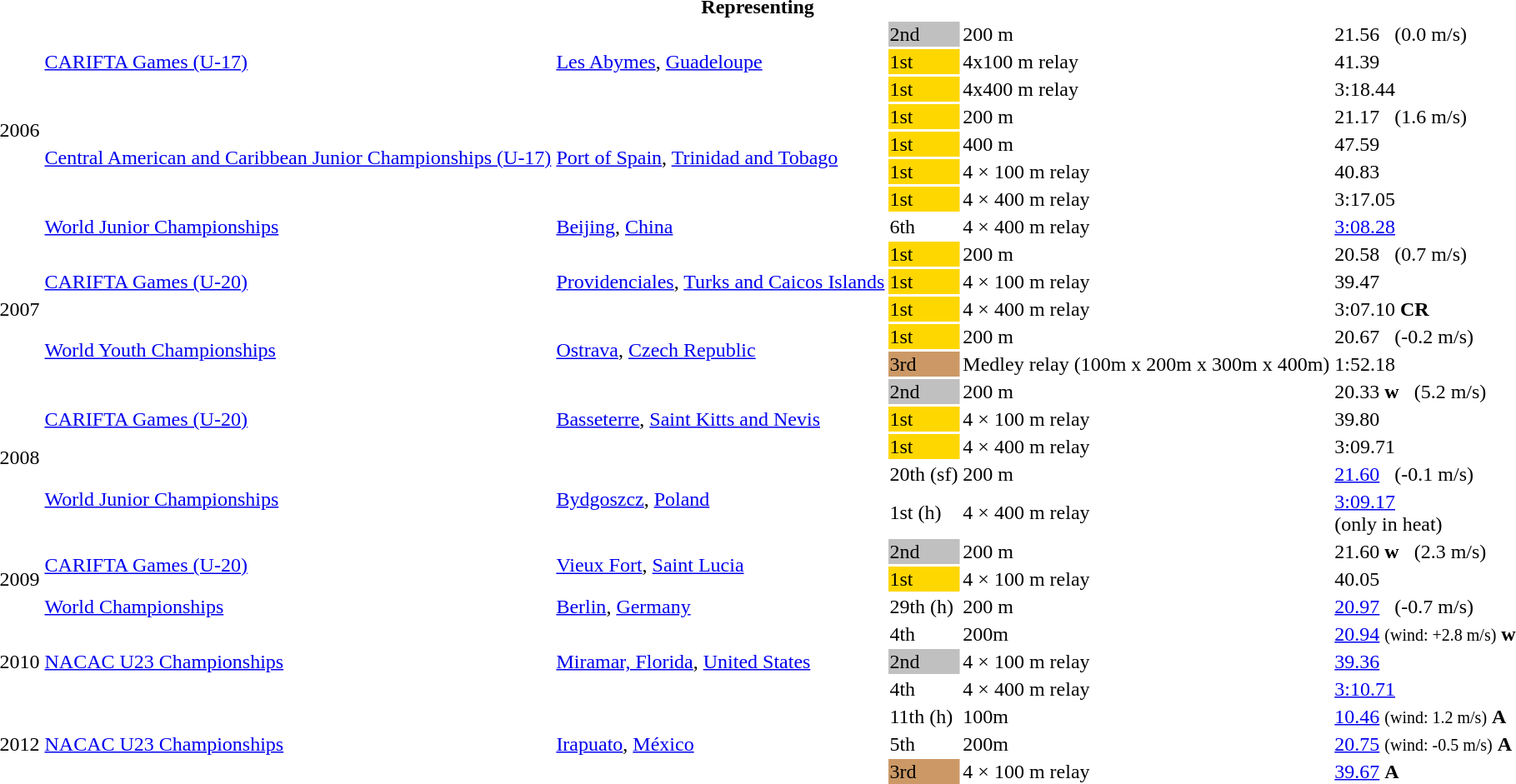<table>
<tr>
<th colspan="6">Representing </th>
</tr>
<tr>
<td rowspan = "8">2006</td>
<td rowspan = "3"><a href='#'>CARIFTA Games (U-17)</a></td>
<td rowspan = "3"><a href='#'>Les Abymes</a>, <a href='#'>Guadeloupe</a></td>
<td bgcolor=silver>2nd</td>
<td>200 m</td>
<td>21.56    (0.0 m/s)</td>
</tr>
<tr>
<td bgcolor=gold>1st</td>
<td>4x100 m relay</td>
<td>41.39</td>
</tr>
<tr>
<td bgcolor=gold>1st</td>
<td>4x400 m relay</td>
<td>3:18.44</td>
</tr>
<tr>
<td rowspan = "4"><a href='#'>Central American and Caribbean Junior Championships (U-17)</a></td>
<td rowspan = "4"><a href='#'>Port of Spain</a>, <a href='#'>Trinidad and Tobago</a></td>
<td bgcolor=gold>1st</td>
<td>200 m</td>
<td>21.17   (1.6 m/s)</td>
</tr>
<tr>
<td bgcolor=gold>1st</td>
<td>400 m</td>
<td>47.59</td>
</tr>
<tr>
<td bgcolor=gold>1st</td>
<td>4 × 100 m relay</td>
<td>40.83</td>
</tr>
<tr>
<td bgcolor=gold>1st</td>
<td>4 × 400 m relay</td>
<td>3:17.05</td>
</tr>
<tr>
<td><a href='#'>World Junior Championships</a></td>
<td><a href='#'>Beijing</a>, <a href='#'>China</a></td>
<td>6th</td>
<td>4 × 400 m relay</td>
<td><a href='#'>3:08.28</a></td>
</tr>
<tr>
<td rowspan = "5">2007</td>
<td rowspan = "3"><a href='#'>CARIFTA Games (U-20)</a></td>
<td rowspan = "3"><a href='#'>Providenciales</a>, <a href='#'>Turks and Caicos Islands</a></td>
<td bgcolor=gold>1st</td>
<td>200 m</td>
<td>20.58    (0.7 m/s)</td>
</tr>
<tr>
<td bgcolor=gold>1st</td>
<td>4 × 100 m relay</td>
<td>39.47</td>
</tr>
<tr>
<td bgcolor=gold>1st</td>
<td>4 × 400 m relay</td>
<td>3:07.10 <strong>CR</strong></td>
</tr>
<tr>
<td rowspan = "2"><a href='#'>World Youth Championships</a></td>
<td rowspan = "2"><a href='#'>Ostrava</a>, <a href='#'>Czech Republic</a></td>
<td bgcolor=gold>1st</td>
<td>200 m</td>
<td>20.67    (-0.2 m/s)</td>
</tr>
<tr>
<td bgcolor=cc9966>3rd</td>
<td>Medley relay (100m x 200m x 300m x 400m)</td>
<td>1:52.18</td>
</tr>
<tr>
<td rowspan = "5">2008</td>
<td rowspan = "3"><a href='#'>CARIFTA Games (U-20)</a></td>
<td rowspan = "3"><a href='#'>Basseterre</a>, <a href='#'>Saint Kitts and Nevis</a></td>
<td bgcolor=silver>2nd</td>
<td>200 m</td>
<td>20.33 <strong>w</strong>   (5.2 m/s)</td>
</tr>
<tr>
<td bgcolor=gold>1st</td>
<td>4 × 100 m relay</td>
<td>39.80</td>
</tr>
<tr>
<td bgcolor=gold>1st</td>
<td>4 × 400 m relay</td>
<td>3:09.71</td>
</tr>
<tr>
<td rowspan = "2"><a href='#'>World Junior Championships</a></td>
<td rowspan = "2"><a href='#'>Bydgoszcz</a>, <a href='#'>Poland</a></td>
<td>20th (sf)</td>
<td>200 m</td>
<td><a href='#'>21.60</a>    (-0.1 m/s)</td>
</tr>
<tr>
<td>1st (h)</td>
<td>4 × 400 m relay</td>
<td><a href='#'>3:09.17</a> <br> (only in heat)</td>
</tr>
<tr>
<td rowspan = "3">2009</td>
<td rowspan = "2"><a href='#'>CARIFTA Games (U-20)</a></td>
<td rowspan = "2"><a href='#'>Vieux Fort</a>, <a href='#'>Saint Lucia</a></td>
<td bgcolor=silver>2nd</td>
<td>200 m</td>
<td>21.60 <strong>w</strong>    (2.3 m/s)</td>
</tr>
<tr>
<td bgcolor=gold>1st</td>
<td>4 × 100 m relay</td>
<td>40.05</td>
</tr>
<tr>
<td><a href='#'>World Championships</a></td>
<td><a href='#'>Berlin</a>, <a href='#'>Germany</a></td>
<td>29th (h)</td>
<td>200 m</td>
<td><a href='#'>20.97</a>   (-0.7 m/s)</td>
</tr>
<tr>
<td rowspan=3>2010</td>
<td rowspan=3><a href='#'>NACAC U23 Championships</a></td>
<td rowspan=3><a href='#'>Miramar, Florida</a>, <a href='#'>United States</a></td>
<td>4th</td>
<td>200m</td>
<td><a href='#'>20.94</a> <small>(wind: +2.8 m/s)</small> <strong>w</strong></td>
</tr>
<tr>
<td bgcolor=silver>2nd</td>
<td>4 × 100 m relay</td>
<td><a href='#'>39.36</a></td>
</tr>
<tr>
<td>4th</td>
<td>4 × 400 m relay</td>
<td><a href='#'>3:10.71</a></td>
</tr>
<tr>
<td rowspan=3>2012</td>
<td rowspan=3><a href='#'>NACAC U23 Championships</a></td>
<td rowspan=3><a href='#'>Irapuato</a>, <a href='#'>México</a></td>
<td>11th (h)</td>
<td>100m</td>
<td><a href='#'>10.46</a> <small>(wind: 1.2 m/s)</small> <strong>A</strong></td>
</tr>
<tr>
<td>5th</td>
<td>200m</td>
<td><a href='#'>20.75</a> <small>(wind: -0.5 m/s)</small> <strong>A</strong></td>
</tr>
<tr>
<td bgcolor="cc9966">3rd</td>
<td>4 × 100 m relay</td>
<td><a href='#'>39.67</a> <strong>A</strong></td>
</tr>
</table>
